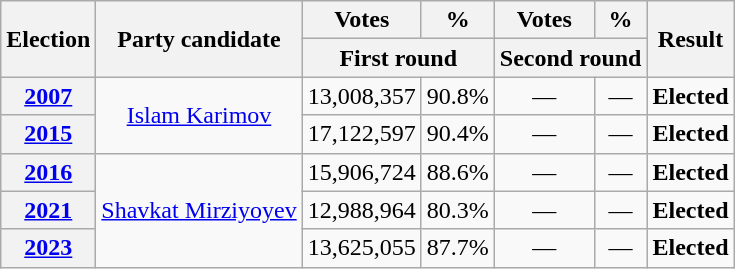<table class=wikitable style=text-align:center>
<tr>
<th rowspan="2"><strong>Election</strong></th>
<th rowspan="2">Party candidate</th>
<th><strong>Votes</strong></th>
<th><strong>%</strong></th>
<th><strong>Votes</strong></th>
<th><strong>%</strong></th>
<th rowspan="2"><strong>Result</strong></th>
</tr>
<tr>
<th colspan="2">First round</th>
<th colspan="2">Second round</th>
</tr>
<tr>
<th><a href='#'>2007</a></th>
<td rowspan="2"><a href='#'>Islam Karimov</a></td>
<td>13,008,357</td>
<td>90.8%</td>
<td>—</td>
<td>—</td>
<td><strong>Elected</strong> </td>
</tr>
<tr>
<th><a href='#'>2015</a></th>
<td>17,122,597</td>
<td>90.4%</td>
<td>—</td>
<td>—</td>
<td><strong>Elected</strong> </td>
</tr>
<tr>
<th><a href='#'>2016</a></th>
<td rowspan="3"><a href='#'>Shavkat Mirziyoyev</a></td>
<td>15,906,724</td>
<td>88.6%</td>
<td>—</td>
<td>—</td>
<td><strong>Elected</strong> </td>
</tr>
<tr>
<th><a href='#'>2021</a></th>
<td>12,988,964</td>
<td>80.3%</td>
<td>—</td>
<td>—</td>
<td><strong>Elected</strong> </td>
</tr>
<tr>
<th><a href='#'>2023</a></th>
<td>13,625,055</td>
<td>87.7%</td>
<td>—</td>
<td>—</td>
<td><strong>Elected</strong> </td>
</tr>
</table>
